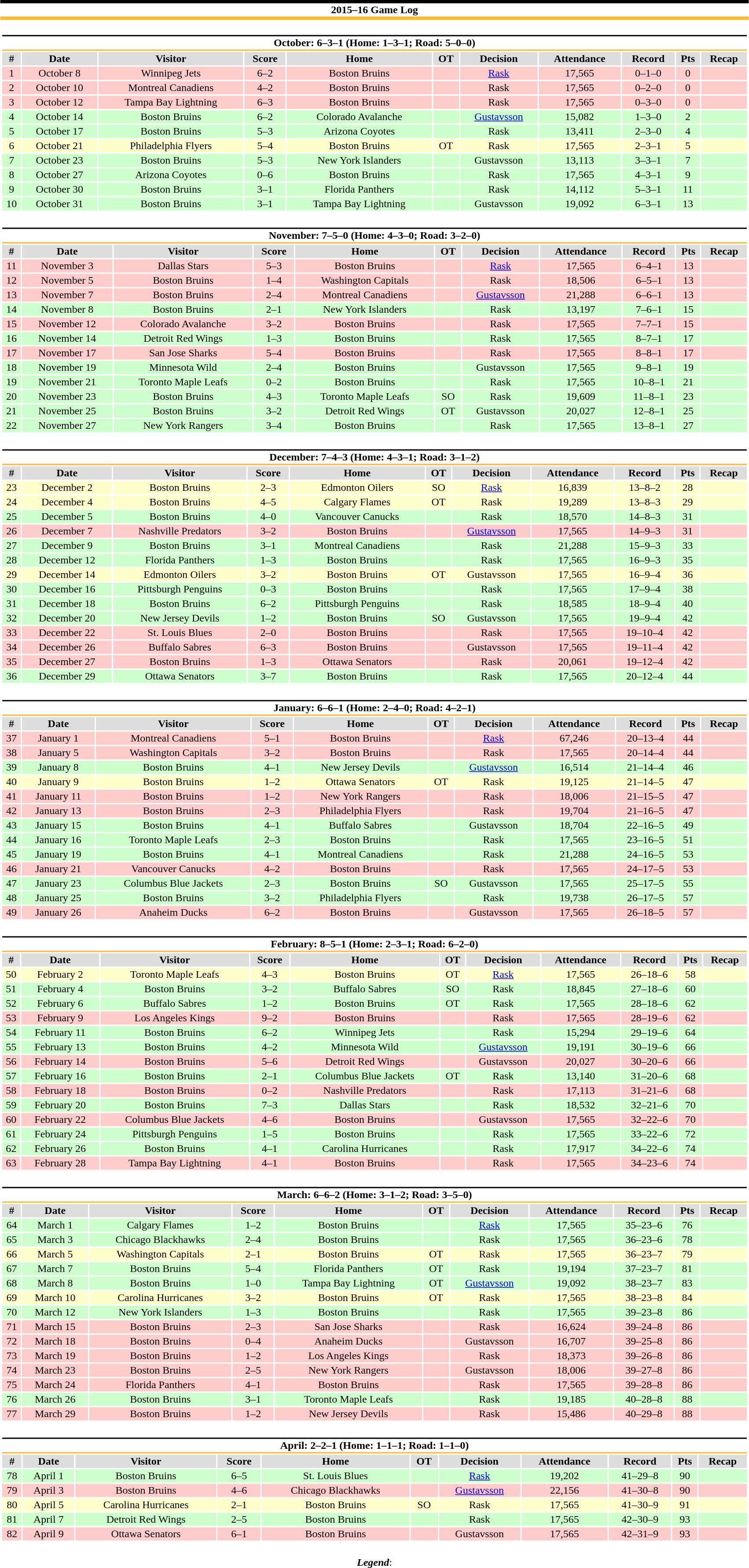<table class="toccolours" style="width:90%; clear:both; margin:1.5em auto; text-align:center;">
<tr>
<th colspan="11" style="background:#fff; border-top:#000000 5px solid; border-bottom:#FDB930 5px solid;">2015–16 Game Log</th>
</tr>
<tr>
<td colspan=11><br><table class="toccolours collapsible collapsed" style="width:100%;">
<tr>
<th colspan="11" style="background:#fff; border-top:#000000 2px solid; border-bottom:#FDB930 2px solid;">October: 6–3–1 (Home: 1–3–1; Road: 5–0–0)</th>
</tr>
<tr style="background:#ddd;">
<th>#</th>
<th>Date</th>
<th>Visitor</th>
<th>Score</th>
<th>Home</th>
<th>OT</th>
<th>Decision</th>
<th>Attendance</th>
<th>Record</th>
<th>Pts</th>
<th>Recap</th>
</tr>
<tr style="text-align:center; background:#fcc;">
<td>1</td>
<td>October 8</td>
<td>Winnipeg Jets</td>
<td>6–2</td>
<td>Boston Bruins</td>
<td></td>
<td><a href='#'>Rask</a></td>
<td>17,565</td>
<td>0–1–0</td>
<td>0</td>
<td></td>
</tr>
<tr style="text-align:center; background:#fcc;">
<td>2</td>
<td>October 10</td>
<td>Montreal Canadiens</td>
<td>4–2</td>
<td>Boston Bruins</td>
<td></td>
<td>Rask</td>
<td>17,565</td>
<td>0–2–0</td>
<td>0</td>
<td></td>
</tr>
<tr style="text-align:center; background:#fcc;">
<td>3</td>
<td>October 12</td>
<td>Tampa Bay Lightning</td>
<td>6–3</td>
<td>Boston Bruins</td>
<td></td>
<td>Rask</td>
<td>17,565</td>
<td>0–3–0</td>
<td>0</td>
<td></td>
</tr>
<tr style="text-align:center; background:#cfc;">
<td>4</td>
<td>October 14</td>
<td>Boston Bruins</td>
<td>6–2</td>
<td>Colorado Avalanche</td>
<td></td>
<td><a href='#'>Gustavsson</a></td>
<td>15,082</td>
<td>1–3–0</td>
<td>2</td>
<td></td>
</tr>
<tr style="text-align:center; background:#cfc;">
<td>5</td>
<td>October 17</td>
<td>Boston Bruins</td>
<td>5–3</td>
<td>Arizona Coyotes</td>
<td></td>
<td>Rask</td>
<td>13,411</td>
<td>2–3–0</td>
<td>4</td>
<td></td>
</tr>
<tr style="text-align:center; background:#ffc;">
<td>6</td>
<td>October 21</td>
<td>Philadelphia Flyers</td>
<td>5–4</td>
<td>Boston Bruins</td>
<td>OT</td>
<td>Rask</td>
<td>17,565</td>
<td>2–3–1</td>
<td>5</td>
<td></td>
</tr>
<tr style="text-align:center; background:#cfc;">
<td>7</td>
<td>October 23</td>
<td>Boston Bruins</td>
<td>5–3</td>
<td>New York Islanders</td>
<td></td>
<td>Gustavsson</td>
<td>13,113</td>
<td>3–3–1</td>
<td>7</td>
<td></td>
</tr>
<tr style="text-align:center; background:#cfc;">
<td>8</td>
<td>October 27</td>
<td>Arizona Coyotes</td>
<td>0–6</td>
<td>Boston Bruins</td>
<td></td>
<td>Rask</td>
<td>17,565</td>
<td>4–3–1</td>
<td>9</td>
<td></td>
</tr>
<tr style="text-align:center; background:#cfc;">
<td>9</td>
<td>October 30</td>
<td>Boston Bruins</td>
<td>3–1</td>
<td>Florida Panthers</td>
<td></td>
<td>Rask</td>
<td>14,112</td>
<td>5–3–1</td>
<td>11</td>
<td></td>
</tr>
<tr style="text-align:center; background:#cfc;">
<td>10</td>
<td>October 31</td>
<td>Boston Bruins</td>
<td>3–1</td>
<td>Tampa Bay Lightning</td>
<td></td>
<td>Gustavsson</td>
<td>19,092</td>
<td>6–3–1</td>
<td>13</td>
<td></td>
</tr>
</table>
</td>
</tr>
<tr>
<td colspan=12><br><table class="toccolours collapsible collapsed" style="width:100%;">
<tr>
<th colspan="12" style="background:#fff; border-top:#000000 2px solid; border-bottom:#FDB930 2px solid;">November: 7–5–0 (Home: 4–3–0; Road: 3–2–0)</th>
</tr>
<tr style="background:#ddd;">
<th>#</th>
<th>Date</th>
<th>Visitor</th>
<th>Score</th>
<th>Home</th>
<th>OT</th>
<th>Decision</th>
<th>Attendance</th>
<th>Record</th>
<th>Pts</th>
<th>Recap</th>
</tr>
<tr style="text-align:center; background:#fcc;">
<td>11</td>
<td>November 3</td>
<td>Dallas Stars</td>
<td>5–3</td>
<td>Boston Bruins</td>
<td></td>
<td><a href='#'>Rask</a></td>
<td>17,565</td>
<td>6–4–1</td>
<td>13</td>
<td></td>
</tr>
<tr style="text-align:center; background:#fcc;">
<td>12</td>
<td>November 5</td>
<td>Boston Bruins</td>
<td>1–4</td>
<td>Washington Capitals</td>
<td></td>
<td>Rask</td>
<td>18,506</td>
<td>6–5–1</td>
<td>13</td>
<td></td>
</tr>
<tr style="text-align:center; background:#fcc;">
<td>13</td>
<td>November 7</td>
<td>Boston Bruins</td>
<td>2–4</td>
<td>Montreal Canadiens</td>
<td></td>
<td><a href='#'>Gustavsson</a></td>
<td>21,288</td>
<td>6–6–1</td>
<td>13</td>
<td></td>
</tr>
<tr style="text-align:center; background:#cfc;">
<td>14</td>
<td>November 8</td>
<td>Boston Bruins</td>
<td>2–1</td>
<td>New York Islanders</td>
<td></td>
<td>Rask</td>
<td>13,197</td>
<td>7–6–1</td>
<td>15</td>
<td></td>
</tr>
<tr style="text-align:center; background:#fcc;">
<td>15</td>
<td>November 12</td>
<td>Colorado Avalanche</td>
<td>3–2</td>
<td>Boston Bruins</td>
<td></td>
<td>Rask</td>
<td>17,565</td>
<td>7–7–1</td>
<td>15</td>
<td></td>
</tr>
<tr style="text-align:center; background:#cfc;">
<td>16</td>
<td>November 14</td>
<td>Detroit Red Wings</td>
<td>1–3</td>
<td>Boston Bruins</td>
<td></td>
<td>Rask</td>
<td>17,565</td>
<td>8–7–1</td>
<td>17</td>
<td></td>
</tr>
<tr style="text-align:center; background:#fcc;">
<td>17</td>
<td>November 17</td>
<td>San Jose Sharks</td>
<td>5–4</td>
<td>Boston Bruins</td>
<td></td>
<td>Rask</td>
<td>17,565</td>
<td>8–8–1</td>
<td>17</td>
<td></td>
</tr>
<tr style="text-align:center; background:#cfc;">
<td>18</td>
<td>November 19</td>
<td>Minnesota Wild</td>
<td>2–4</td>
<td>Boston Bruins</td>
<td></td>
<td>Gustavsson</td>
<td>17,565</td>
<td>9–8–1</td>
<td>19</td>
<td></td>
</tr>
<tr style="text-align:center; background:#cfc;">
<td>19</td>
<td>November 21</td>
<td>Toronto Maple Leafs</td>
<td>0–2</td>
<td>Boston Bruins</td>
<td></td>
<td>Rask</td>
<td>17,565</td>
<td>10–8–1</td>
<td>21</td>
<td></td>
</tr>
<tr style="text-align:center; background:#cfc;">
<td>20</td>
<td>November 23</td>
<td>Boston Bruins</td>
<td>4–3</td>
<td>Toronto Maple Leafs</td>
<td>SO</td>
<td>Rask</td>
<td>19,609</td>
<td>11–8–1</td>
<td>23</td>
<td></td>
</tr>
<tr style="text-align:center; background:#cfc;">
<td>21</td>
<td>November 25</td>
<td>Boston Bruins</td>
<td>3–2</td>
<td>Detroit Red Wings</td>
<td>OT</td>
<td>Gustavsson</td>
<td>20,027</td>
<td>12–8–1</td>
<td>25</td>
<td></td>
</tr>
<tr style="text-align:center; background:#cfc;">
<td>22</td>
<td>November 27</td>
<td>New York Rangers</td>
<td>3–4</td>
<td>Boston Bruins</td>
<td></td>
<td>Rask</td>
<td>17,565</td>
<td>13–8–1</td>
<td>27</td>
<td></td>
</tr>
</table>
</td>
</tr>
<tr>
<td colspan=11><br><table class="toccolours collapsible collapsed" style="width:100%;">
<tr>
<th colspan="11" style="background:#fff; border-top:#000000 2px solid; border-bottom:#FDB930 2px solid;">December: 7–4–3 (Home: 4–3–1; Road: 3–1–2)</th>
</tr>
<tr style="background:#ddd;">
<th>#</th>
<th>Date</th>
<th>Visitor</th>
<th>Score</th>
<th>Home</th>
<th>OT</th>
<th>Decision</th>
<th>Attendance</th>
<th>Record</th>
<th>Pts</th>
<th>Recap</th>
</tr>
<tr style="text-align:center; background:#ffc;">
<td>23</td>
<td>December 2</td>
<td>Boston Bruins</td>
<td>2–3</td>
<td>Edmonton Oilers</td>
<td>SO</td>
<td><a href='#'>Rask</a></td>
<td>16,839</td>
<td>13–8–2</td>
<td>28</td>
<td></td>
</tr>
<tr style="text-align:center; background:#ffc;">
<td>24</td>
<td>December 4</td>
<td>Boston Bruins</td>
<td>4–5</td>
<td>Calgary Flames</td>
<td>OT</td>
<td>Rask</td>
<td>19,289</td>
<td>13–8–3</td>
<td>29</td>
<td></td>
</tr>
<tr style="text-align:center; background:#cfc;">
<td>25</td>
<td>December 5</td>
<td>Boston Bruins</td>
<td>4–0</td>
<td>Vancouver Canucks</td>
<td></td>
<td>Rask</td>
<td>18,570</td>
<td>14–8–3</td>
<td>31</td>
<td></td>
</tr>
<tr style="text-align:center; background:#fcc;">
<td>26</td>
<td>December 7</td>
<td>Nashville Predators</td>
<td>3–2</td>
<td>Boston Bruins</td>
<td></td>
<td><a href='#'>Gustavsson</a></td>
<td>17,565</td>
<td>14–9–3</td>
<td>31</td>
<td></td>
</tr>
<tr style="text-align:center; background:#cfc;">
<td>27</td>
<td>December 9</td>
<td>Boston Bruins</td>
<td>3–1</td>
<td>Montreal Canadiens</td>
<td></td>
<td>Rask</td>
<td>21,288</td>
<td>15–9–3</td>
<td>33</td>
<td></td>
</tr>
<tr style="text-align:center; background:#cfc;">
<td>28</td>
<td>December 12</td>
<td>Florida Panthers</td>
<td>1–3</td>
<td>Boston Bruins</td>
<td></td>
<td>Rask</td>
<td>17,565</td>
<td>16–9–3</td>
<td>35</td>
<td></td>
</tr>
<tr style="text-align:center; background:#ffc;">
<td>29</td>
<td>December 14</td>
<td>Edmonton Oilers</td>
<td>3–2</td>
<td>Boston Bruins</td>
<td>OT</td>
<td>Gustavsson</td>
<td>17,565</td>
<td>16–9–4</td>
<td>36</td>
<td></td>
</tr>
<tr style="text-align:center; background:#cfc;">
<td>30</td>
<td>December 16</td>
<td>Pittsburgh Penguins</td>
<td>0–3</td>
<td>Boston Bruins</td>
<td></td>
<td>Rask</td>
<td>17,565</td>
<td>17–9–4</td>
<td>38</td>
<td></td>
</tr>
<tr style="text-align:center; background:#cfc;">
<td>31</td>
<td>December 18</td>
<td>Boston Bruins</td>
<td>6–2</td>
<td>Pittsburgh Penguins</td>
<td></td>
<td>Rask</td>
<td>18,585</td>
<td>18–9–4</td>
<td>40</td>
<td></td>
</tr>
<tr style="text-align:center; background:#cfc;">
<td>32</td>
<td>December 20</td>
<td>New Jersey Devils</td>
<td>1–2</td>
<td>Boston Bruins</td>
<td>SO</td>
<td>Gustavsson</td>
<td>17,565</td>
<td>19–9–4</td>
<td>42</td>
<td></td>
</tr>
<tr style="text-align:center; background:#fcc;">
<td>33</td>
<td>December 22</td>
<td>St. Louis Blues</td>
<td>2–0</td>
<td>Boston Bruins</td>
<td></td>
<td>Rask</td>
<td>17,565</td>
<td>19–10–4</td>
<td>42</td>
<td></td>
</tr>
<tr style="text-align:center; background:#fcc;">
<td>34</td>
<td>December 26</td>
<td>Buffalo Sabres</td>
<td>6–3</td>
<td>Boston Bruins</td>
<td></td>
<td>Gustavsson</td>
<td>17,565</td>
<td>19–11–4</td>
<td>42</td>
<td></td>
</tr>
<tr style="text-align:center; background:#fcc;">
<td>35</td>
<td>December 27</td>
<td>Boston Bruins</td>
<td>1–3</td>
<td>Ottawa Senators</td>
<td></td>
<td>Rask</td>
<td>20,061</td>
<td>19–12–4</td>
<td>42</td>
<td></td>
</tr>
<tr style="text-align:center; background:#cfc;">
<td>36</td>
<td>December 29</td>
<td>Ottawa Senators</td>
<td>3–7</td>
<td>Boston Bruins</td>
<td></td>
<td>Rask</td>
<td>17,565</td>
<td>20–12–4</td>
<td>44</td>
<td></td>
</tr>
</table>
</td>
</tr>
<tr>
<td colspan=11><br><table class="toccolours collapsible collapsed" style="width:100%;">
<tr>
<th colspan="11" style="background:#fff; border-top:#000000 2px solid; border-bottom:#FDB930 2px solid;">January: 6–6–1 (Home: 2–4–0; Road: 4–2–1)</th>
</tr>
<tr style="background:#ddd;">
<th>#</th>
<th>Date</th>
<th>Visitor</th>
<th>Score</th>
<th>Home</th>
<th>OT</th>
<th>Decision</th>
<th>Attendance</th>
<th>Record</th>
<th>Pts</th>
<th>Recap</th>
</tr>
<tr style="text-align:center; background:#fcc;">
<td>37</td>
<td>January 1</td>
<td>Montreal Canadiens</td>
<td>5–1</td>
<td>Boston Bruins</td>
<td></td>
<td><a href='#'>Rask</a></td>
<td>67,246</td>
<td>20–13–4</td>
<td>44</td>
<td></td>
</tr>
<tr style="text-align:center; background:#fcc;">
<td>38</td>
<td>January 5</td>
<td>Washington Capitals</td>
<td>3–2</td>
<td>Boston Bruins</td>
<td></td>
<td>Rask</td>
<td>17,565</td>
<td>20–14–4</td>
<td>44</td>
<td></td>
</tr>
<tr style="text-align:center; background:#cfc;">
<td>39</td>
<td>January 8</td>
<td>Boston Bruins</td>
<td>4–1</td>
<td>New Jersey Devils</td>
<td></td>
<td><a href='#'>Gustavsson</a></td>
<td>16,514</td>
<td>21–14–4</td>
<td>46</td>
<td></td>
</tr>
<tr style="text-align:center; background:#ffc;">
<td>40</td>
<td>January 9</td>
<td>Boston Bruins</td>
<td>1–2</td>
<td>Ottawa Senators</td>
<td>OT</td>
<td>Rask</td>
<td>19,125</td>
<td>21–14–5</td>
<td>47</td>
<td></td>
</tr>
<tr style="text-align:center; background:#fcc;">
<td>41</td>
<td>January 11</td>
<td>Boston Bruins</td>
<td>1–2</td>
<td>New York Rangers</td>
<td></td>
<td>Rask</td>
<td>18,006</td>
<td>21–15–5</td>
<td>47</td>
<td></td>
</tr>
<tr style="text-align:center; background:#fcc;">
<td>42</td>
<td>January 13</td>
<td>Boston Bruins</td>
<td>2–3</td>
<td>Philadelphia Flyers</td>
<td></td>
<td>Rask</td>
<td>19,704</td>
<td>21–16–5</td>
<td>47</td>
<td></td>
</tr>
<tr style="text-align:center; background:#cfc;">
<td>43</td>
<td>January 15</td>
<td>Boston Bruins</td>
<td>4–1</td>
<td>Buffalo Sabres</td>
<td></td>
<td>Gustavsson</td>
<td>18,704</td>
<td>22–16–5</td>
<td>49</td>
<td></td>
</tr>
<tr style="text-align:center; background:#cfc;">
<td>44</td>
<td>January 16</td>
<td>Toronto Maple Leafs</td>
<td>2–3</td>
<td>Boston Bruins</td>
<td></td>
<td>Rask</td>
<td>17,565</td>
<td>23–16–5</td>
<td>51</td>
<td></td>
</tr>
<tr style="text-align:center; background:#cfc;">
<td>45</td>
<td>January 19</td>
<td>Boston Bruins</td>
<td>4–1</td>
<td>Montreal Canadiens</td>
<td></td>
<td>Rask</td>
<td>21,288</td>
<td>24–16–5</td>
<td>53</td>
<td></td>
</tr>
<tr style="text-align:center; background:#fcc;">
<td>46</td>
<td>January 21</td>
<td>Vancouver Canucks</td>
<td>4–2</td>
<td>Boston Bruins</td>
<td></td>
<td>Rask</td>
<td>17,565</td>
<td>24–17–5</td>
<td>53</td>
<td></td>
</tr>
<tr style="text-align:center; background:#cfc;">
<td>47</td>
<td>January 23</td>
<td>Columbus Blue Jackets</td>
<td>2–3</td>
<td>Boston Bruins</td>
<td>SO</td>
<td>Gustavsson</td>
<td>17,565</td>
<td>25–17–5</td>
<td>55</td>
<td></td>
</tr>
<tr style="text-align:center; background:#cfc;">
<td>48</td>
<td>January 25</td>
<td>Boston Bruins</td>
<td>3–2</td>
<td>Philadelphia Flyers</td>
<td></td>
<td>Rask</td>
<td>19,738</td>
<td>26–17–5</td>
<td>57</td>
<td></td>
</tr>
<tr style="text-align:center; background:#fcc;">
<td>49</td>
<td>January 26</td>
<td>Anaheim Ducks</td>
<td>6–2</td>
<td>Boston Bruins</td>
<td></td>
<td>Gustavsson</td>
<td>17,565</td>
<td>26–18–5</td>
<td>57</td>
<td></td>
</tr>
</table>
</td>
</tr>
<tr>
<td colspan=11><br><table class="toccolours collapsible collapsed" style="width:100%;">
<tr>
<th colspan="11" style="background:#fff; border-top:#000000 2px solid; border-bottom:#FDB930 2px solid;">February: 8–5–1 (Home: 2–3–1; Road: 6–2–0)</th>
</tr>
<tr style="background:#ddd;">
<th>#</th>
<th>Date</th>
<th>Visitor</th>
<th>Score</th>
<th>Home</th>
<th>OT</th>
<th>Decision</th>
<th>Attendance</th>
<th>Record</th>
<th>Pts</th>
<th>Recap</th>
</tr>
<tr style="text-align:center; background:#ffc;">
<td>50</td>
<td>February 2</td>
<td>Toronto Maple Leafs</td>
<td>4–3</td>
<td>Boston Bruins</td>
<td>OT</td>
<td><a href='#'>Rask</a></td>
<td>17,565</td>
<td>26–18–6</td>
<td>58</td>
<td></td>
</tr>
<tr style="text-align:center; background:#cfc;">
<td>51</td>
<td>February 4</td>
<td>Boston Bruins</td>
<td>3–2</td>
<td>Buffalo Sabres</td>
<td>SO</td>
<td>Rask</td>
<td>18,845</td>
<td>27–18–6</td>
<td>60</td>
<td></td>
</tr>
<tr style="text-align:center; background:#cfc;">
<td>52</td>
<td>February 6</td>
<td>Buffalo Sabres</td>
<td>1–2</td>
<td>Boston Bruins</td>
<td>OT</td>
<td>Rask</td>
<td>17,565</td>
<td>28–18–6</td>
<td>62</td>
<td></td>
</tr>
<tr style="text-align:center; background:#fcc;">
<td>53</td>
<td>February 9</td>
<td>Los Angeles Kings</td>
<td>9–2</td>
<td>Boston Bruins</td>
<td></td>
<td>Rask</td>
<td>17,565</td>
<td>28–19–6</td>
<td>62</td>
<td></td>
</tr>
<tr style="text-align:center; background:#cfc;">
<td>54</td>
<td>February 11</td>
<td>Boston Bruins</td>
<td>6–2</td>
<td>Winnipeg Jets</td>
<td></td>
<td>Rask</td>
<td>15,294</td>
<td>29–19–6</td>
<td>64</td>
<td></td>
</tr>
<tr style="text-align:center; background:#cfc;">
<td>55</td>
<td>February 13</td>
<td>Boston Bruins</td>
<td>4–2</td>
<td>Minnesota Wild</td>
<td></td>
<td><a href='#'>Gustavsson</a></td>
<td>19,191</td>
<td>30–19–6</td>
<td>66</td>
<td></td>
</tr>
<tr style="text-align:center; background:#fcc;">
<td>56</td>
<td>February 14</td>
<td>Boston Bruins</td>
<td>5–6</td>
<td>Detroit Red Wings</td>
<td></td>
<td>Gustavsson</td>
<td>20,027</td>
<td>30–20–6</td>
<td>66</td>
<td></td>
</tr>
<tr style="text-align:center; background:#cfc;">
<td>57</td>
<td>February 16</td>
<td>Boston Bruins</td>
<td>2–1</td>
<td>Columbus Blue Jackets</td>
<td>OT</td>
<td>Rask</td>
<td>13,140</td>
<td>31–20–6</td>
<td>68</td>
<td></td>
</tr>
<tr style="text-align:center; background:#fcc;">
<td>58</td>
<td>February 18</td>
<td>Boston Bruins</td>
<td>0–2</td>
<td>Nashville Predators</td>
<td></td>
<td>Rask</td>
<td>17,113</td>
<td>31–21–6</td>
<td>68</td>
<td></td>
</tr>
<tr style="text-align:center; background:#cfc;">
<td>59</td>
<td>February 20</td>
<td>Boston Bruins</td>
<td>7–3</td>
<td>Dallas Stars</td>
<td></td>
<td>Rask</td>
<td>18,532</td>
<td>32–21–6</td>
<td>70</td>
<td></td>
</tr>
<tr style="text-align:center; background:#fcc;">
<td>60</td>
<td>February 22</td>
<td>Columbus Blue Jackets</td>
<td>4–6</td>
<td>Boston Bruins</td>
<td></td>
<td>Gustavsson</td>
<td>17,565</td>
<td>32–22–6</td>
<td>70</td>
<td></td>
</tr>
<tr style="text-align:center; background:#cfc;">
<td>61</td>
<td>February 24</td>
<td>Pittsburgh Penguins</td>
<td>1–5</td>
<td>Boston Bruins</td>
<td></td>
<td>Rask</td>
<td>17,565</td>
<td>33–22–6</td>
<td>72</td>
<td></td>
</tr>
<tr style="text-align:center; background:#cfc;">
<td>62</td>
<td>February 26</td>
<td>Boston Bruins</td>
<td>4–1</td>
<td>Carolina Hurricanes</td>
<td></td>
<td>Rask</td>
<td>17,917</td>
<td>34–22–6</td>
<td>74</td>
<td></td>
</tr>
<tr style="text-align:center; background:#fcc;">
<td>63</td>
<td>February 28</td>
<td>Tampa Bay Lightning</td>
<td>4–1</td>
<td>Boston Bruins</td>
<td></td>
<td>Rask</td>
<td>17,565</td>
<td>34–23–6</td>
<td>74</td>
<td></td>
</tr>
</table>
</td>
</tr>
<tr>
<td colspan=11><br><table class="toccolours collapsible collapsed" style="width:100%;">
<tr>
<th colspan="11" style="background:#fff; border-top:#000000 2px solid; border-bottom:#FDB930 2px solid;">March: 6–6–2 (Home: 3–1–2; Road: 3–5–0)</th>
</tr>
<tr style="background:#ddd;">
<th>#</th>
<th>Date</th>
<th>Visitor</th>
<th>Score</th>
<th>Home</th>
<th>OT</th>
<th>Decision</th>
<th>Attendance</th>
<th>Record</th>
<th>Pts</th>
<th>Recap</th>
</tr>
<tr style="text-align:center; background:#cfc;">
<td>64</td>
<td>March 1</td>
<td>Calgary Flames</td>
<td>1–2</td>
<td>Boston Bruins</td>
<td></td>
<td><a href='#'>Rask</a></td>
<td>17,565</td>
<td>35–23–6</td>
<td>76</td>
<td></td>
</tr>
<tr style="text-align:center; background:#cfc;">
<td>65</td>
<td>March 3</td>
<td>Chicago Blackhawks</td>
<td>2–4</td>
<td>Boston Bruins</td>
<td></td>
<td>Rask</td>
<td>17,565</td>
<td>36–23–6</td>
<td>78</td>
<td></td>
</tr>
<tr style="text-align:center; background:#ffc;">
<td>66</td>
<td>March 5</td>
<td>Washington Capitals</td>
<td>2–1</td>
<td>Boston Bruins</td>
<td>OT</td>
<td>Rask</td>
<td>17,565</td>
<td>36–23–7</td>
<td>79</td>
<td></td>
</tr>
<tr style="text-align:center; background:#cfc;">
<td>67</td>
<td>March 7</td>
<td>Boston Bruins</td>
<td>5–4</td>
<td>Florida Panthers</td>
<td>OT</td>
<td>Rask</td>
<td>19,194</td>
<td>37–23–7</td>
<td>81</td>
<td></td>
</tr>
<tr style="text-align:center; background:#cfc;">
<td>68</td>
<td>March 8</td>
<td>Boston Bruins</td>
<td>1–0</td>
<td>Tampa Bay Lightning</td>
<td>OT</td>
<td><a href='#'>Gustavsson</a></td>
<td>19,092</td>
<td>38–23–7</td>
<td>83</td>
<td></td>
</tr>
<tr style="text-align:center; background:#ffc;">
<td>69</td>
<td>March 10</td>
<td>Carolina Hurricanes</td>
<td>3–2</td>
<td>Boston Bruins</td>
<td>OT</td>
<td>Rask</td>
<td>17,565</td>
<td>38–23–8</td>
<td>84</td>
<td></td>
</tr>
<tr style="text-align:center; background:#cfc;">
<td>70</td>
<td>March 12</td>
<td>New York Islanders</td>
<td>1–3</td>
<td>Boston Bruins</td>
<td></td>
<td>Rask</td>
<td>17,565</td>
<td>39–23–8</td>
<td>86</td>
<td></td>
</tr>
<tr style="text-align:center; background:#fcc;">
<td>71</td>
<td>March 15</td>
<td>Boston Bruins</td>
<td>2–3</td>
<td>San Jose Sharks</td>
<td></td>
<td>Rask</td>
<td>16,624</td>
<td>39–24–8</td>
<td>86</td>
<td></td>
</tr>
<tr style="text-align:center; background:#fcc;">
<td>72</td>
<td>March 18</td>
<td>Boston Bruins</td>
<td>0–4</td>
<td>Anaheim Ducks</td>
<td></td>
<td>Gustavsson</td>
<td>16,707</td>
<td>39–25–8</td>
<td>86</td>
<td></td>
</tr>
<tr style="text-align:center; background:#fcc;">
<td>73</td>
<td>March 19</td>
<td>Boston Bruins</td>
<td>1–2</td>
<td>Los Angeles Kings</td>
<td></td>
<td>Rask</td>
<td>18,373</td>
<td>39–26–8</td>
<td>86</td>
<td></td>
</tr>
<tr style="text-align:center; background:#fcc;">
<td>74</td>
<td>March 23</td>
<td>Boston Bruins</td>
<td>2–5</td>
<td>New York Rangers</td>
<td></td>
<td>Gustavsson</td>
<td>18,006</td>
<td>39–27–8</td>
<td>86</td>
<td></td>
</tr>
<tr style="text-align:center; background:#fcc;">
<td>75</td>
<td>March 24</td>
<td>Florida Panthers</td>
<td>4–1</td>
<td>Boston Bruins</td>
<td></td>
<td>Rask</td>
<td>17,565</td>
<td>39–28–8</td>
<td>86</td>
<td></td>
</tr>
<tr style="text-align:center; background:#cfc;">
<td>76</td>
<td>March 26</td>
<td>Boston Bruins</td>
<td>3–1</td>
<td>Toronto Maple Leafs</td>
<td></td>
<td>Rask</td>
<td>19,185</td>
<td>40–28–8</td>
<td>88</td>
<td></td>
</tr>
<tr style="text-align:center; background:#fcc;">
<td>77</td>
<td>March 29</td>
<td>Boston Bruins</td>
<td>1–2</td>
<td>New Jersey Devils</td>
<td></td>
<td>Rask</td>
<td>15,486</td>
<td>40–29–8</td>
<td>88</td>
<td></td>
</tr>
</table>
</td>
</tr>
<tr>
<td colspan=11><br><table class="toccolours collapsible collapsed" style="width:100%;">
<tr>
<th colspan="11" style="background:#fff; border-top:#000000 2px solid; border-bottom:#FDB930 2px solid;">April: 2–2–1 (Home: 1–1–1; Road: 1–1–0)</th>
</tr>
<tr style="background:#ddd;">
<th>#</th>
<th>Date</th>
<th>Visitor</th>
<th>Score</th>
<th>Home</th>
<th>OT</th>
<th>Decision</th>
<th>Attendance</th>
<th>Record</th>
<th>Pts</th>
<th>Recap</th>
</tr>
<tr style="text-align:center; background:#cfc;">
<td>78</td>
<td>April 1</td>
<td>Boston Bruins</td>
<td>6–5</td>
<td>St. Louis Blues</td>
<td></td>
<td><a href='#'>Rask</a></td>
<td>19,202</td>
<td>41–29–8</td>
<td>90</td>
<td></td>
</tr>
<tr style="text-align:center; background:#fcc;">
<td>79</td>
<td>April 3</td>
<td>Boston Bruins</td>
<td>4–6</td>
<td>Chicago Blackhawks</td>
<td></td>
<td><a href='#'>Gustavsson</a></td>
<td>22,156</td>
<td>41–30–8</td>
<td>90</td>
<td></td>
</tr>
<tr style="text-align:center; background:#ffc;">
<td>80</td>
<td>April 5</td>
<td>Carolina Hurricanes</td>
<td>2–1</td>
<td>Boston Bruins</td>
<td>SO</td>
<td>Rask</td>
<td>17,565</td>
<td>41–30–9</td>
<td>91</td>
<td></td>
</tr>
<tr style="text-align:center; background:#cfc;">
<td>81</td>
<td>April 7</td>
<td>Detroit Red Wings</td>
<td>2–5</td>
<td>Boston Bruins</td>
<td></td>
<td>Rask</td>
<td>17,565</td>
<td>42–30–9</td>
<td>93</td>
<td></td>
</tr>
<tr style="text-align:center; background:#fcc;">
<td>82</td>
<td>April 9</td>
<td>Ottawa Senators</td>
<td>6–1</td>
<td>Boston Bruins</td>
<td></td>
<td>Gustavsson</td>
<td>17,565</td>
<td>42–31–9</td>
<td>93</td>
<td></td>
</tr>
</table>
</td>
</tr>
<tr>
<td colspan="11"><br><strong><em>Legend</em></strong>:


</td>
</tr>
</table>
